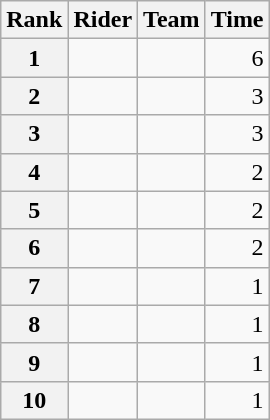<table class="wikitable" margin-bottom:0;">
<tr>
<th scope="col">Rank</th>
<th scope="col">Rider</th>
<th scope="col">Team</th>
<th scope="col">Time</th>
</tr>
<tr>
<th scope="row">1</th>
<td> </td>
<td></td>
<td align="right">6</td>
</tr>
<tr>
<th scope="row">2</th>
<td> </td>
<td></td>
<td align="right">3</td>
</tr>
<tr>
<th scope="row">3</th>
<td></td>
<td></td>
<td align="right">3</td>
</tr>
<tr>
<th scope="row">4</th>
<td> </td>
<td></td>
<td align="right">2</td>
</tr>
<tr>
<th scope="row">5</th>
<td></td>
<td></td>
<td align="right">2</td>
</tr>
<tr>
<th scope="row">6</th>
<td></td>
<td></td>
<td align="right">2</td>
</tr>
<tr>
<th scope="row">7</th>
<td></td>
<td></td>
<td align="right">1</td>
</tr>
<tr>
<th scope="row">8</th>
<td></td>
<td></td>
<td align="right">1</td>
</tr>
<tr>
<th scope="row">9</th>
<td></td>
<td></td>
<td align="right">1</td>
</tr>
<tr>
<th scope="row">10</th>
<td></td>
<td></td>
<td align="right">1</td>
</tr>
</table>
